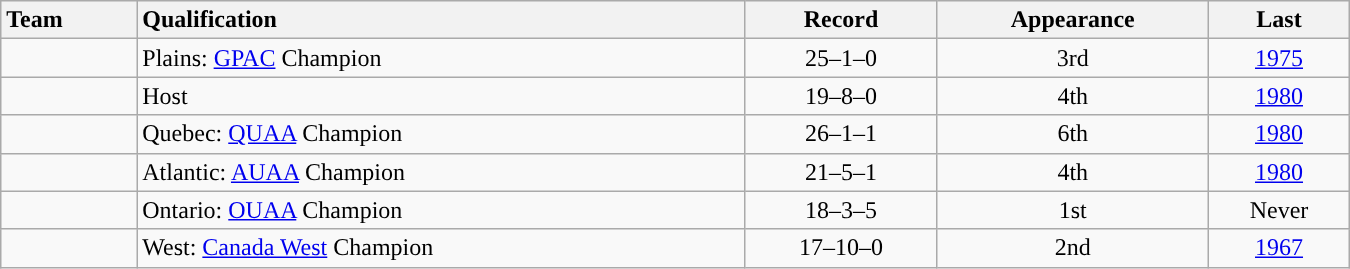<table class="wikitable sortable" style="text-align: center;" width=900>
<tr style="background:#efefef; text-align:center">
<th style="text-align:left">Team</th>
<th style="text-align:left">Qualification</th>
<th style="text-align:center">Record</th>
<th style="text-align:center">Appearance</th>
<th style="text-align:center">Last</th>
</tr>
<tr style="text-align:center">
<td style="text-align:left; "><a href='#'></a></td>
<td style="text-align:left">Plains: <a href='#'>GPAC</a> Champion</td>
<td style="text-align:center">25–1–0</td>
<td style="text-align:center">3rd</td>
<td style="text-align:center"><a href='#'>1975</a></td>
</tr>
<tr style="text-align:center">
<td style="text-align:left; "><a href='#'></a></td>
<td style="text-align:left">Host</td>
<td style="text-align:center">19–8–0</td>
<td style="text-align:center">4th</td>
<td style="text-align:center"><a href='#'>1980</a></td>
</tr>
<tr style="text-align:center">
<td style="text-align:left; "><a href='#'></a></td>
<td style="text-align:left">Quebec: <a href='#'>QUAA</a> Champion</td>
<td style="text-align:center">26–1–1</td>
<td style="text-align:center">6th</td>
<td style="text-align:center"><a href='#'>1980</a></td>
</tr>
<tr style="text-align:center">
<td style="text-align:left; "><a href='#'></a></td>
<td style="text-align:left">Atlantic: <a href='#'>AUAA</a> Champion</td>
<td style="text-align:center">21–5–1</td>
<td style="text-align:center">4th</td>
<td style="text-align:center"><a href='#'>1980</a></td>
</tr>
<tr style="text-align:center">
<td style="text-align:left; "><a href='#'></a></td>
<td style="text-align:left">Ontario: <a href='#'>OUAA</a> Champion</td>
<td style="text-align:center">18–3–5</td>
<td style="text-align:center">1st</td>
<td style="text-align:center">Never</td>
</tr>
<tr style="text-align:center">
<td style="text-align:left; "><a href='#'></a></td>
<td style="text-align:left">West: <a href='#'>Canada West</a> Champion</td>
<td style="text-align:center">17–10–0</td>
<td style="text-align:center">2nd</td>
<td style="text-align:center"><a href='#'>1967</a></td>
</tr>
</table>
